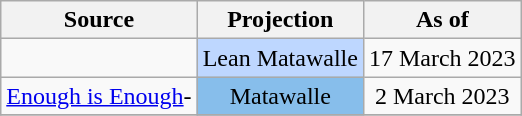<table class="wikitable" style="text-align:center">
<tr>
<th>Source</th>
<th colspan=2>Projection</th>
<th>As of</th>
</tr>
<tr>
<td align="left"></td>
<td colspan=2 bgcolor=#bed7ff>Lean Matawalle</td>
<td>17 March 2023</td>
</tr>
<tr>
<td align="left"><a href='#'>Enough is Enough</a>-<br></td>
<td colspan=2 bgcolor=#87BEEB>Matawalle</td>
<td>2 March 2023</td>
</tr>
<tr>
</tr>
</table>
